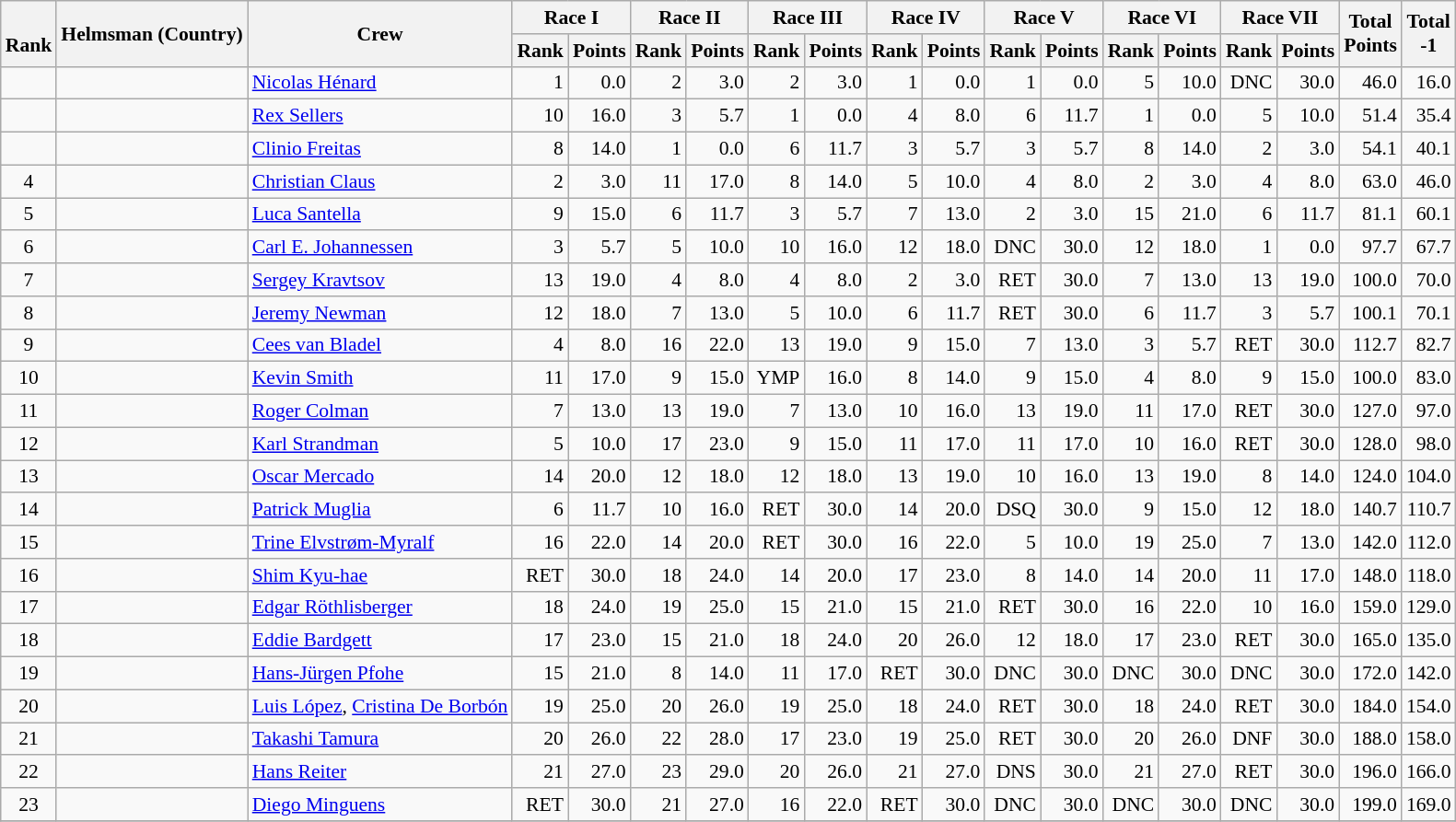<table class="wikitable" style="text-align:right; font-size:90%">
<tr>
<th rowspan="2"><br>Rank</th>
<th rowspan="2">Helmsman (Country)</th>
<th rowspan="2">Crew</th>
<th colspan="2">Race I</th>
<th colspan="2">Race II</th>
<th colspan="2">Race III</th>
<th colspan="2">Race IV</th>
<th colspan="2">Race V</th>
<th colspan="2">Race VI</th>
<th colspan="2">Race VII</th>
<th rowspan="2">Total <br>Points <br> </th>
<th rowspan="2">Total<br>-1<br> </th>
</tr>
<tr>
<th>Rank</th>
<th>Points</th>
<th>Rank</th>
<th>Points</th>
<th>Rank</th>
<th>Points</th>
<th>Rank</th>
<th>Points</th>
<th>Rank</th>
<th>Points</th>
<th>Rank</th>
<th>Points</th>
<th>Rank</th>
<th>Points</th>
</tr>
<tr style="vertical-align:top;">
<td align=center></td>
<td align=left></td>
<td align=left><a href='#'>Nicolas Hénard</a> </td>
<td>1</td>
<td>0.0</td>
<td>2</td>
<td>3.0</td>
<td>2</td>
<td>3.0</td>
<td>1</td>
<td>0.0</td>
<td>1</td>
<td>0.0</td>
<td>5</td>
<td>10.0</td>
<td>DNC</td>
<td>30.0</td>
<td>46.0</td>
<td>16.0</td>
</tr>
<tr>
<td align=center></td>
<td align=left></td>
<td align=left><a href='#'>Rex Sellers</a> </td>
<td>10</td>
<td>16.0</td>
<td>3</td>
<td>5.7</td>
<td>1</td>
<td>0.0</td>
<td>4</td>
<td>8.0</td>
<td>6</td>
<td>11.7</td>
<td>1</td>
<td>0.0</td>
<td>5</td>
<td>10.0</td>
<td>51.4</td>
<td>35.4</td>
</tr>
<tr>
<td align=center></td>
<td align=left></td>
<td align=left><a href='#'>Clinio Freitas</a> </td>
<td>8</td>
<td>14.0</td>
<td>1</td>
<td>0.0</td>
<td>6</td>
<td>11.7</td>
<td>3</td>
<td>5.7</td>
<td>3</td>
<td>5.7</td>
<td>8</td>
<td>14.0</td>
<td>2</td>
<td>3.0</td>
<td>54.1</td>
<td>40.1</td>
</tr>
<tr>
<td align=center>4</td>
<td align=left></td>
<td align=left><a href='#'>Christian Claus</a> </td>
<td>2</td>
<td>3.0</td>
<td>11</td>
<td>17.0</td>
<td>8</td>
<td>14.0</td>
<td>5</td>
<td>10.0</td>
<td>4</td>
<td>8.0</td>
<td>2</td>
<td>3.0</td>
<td>4</td>
<td>8.0</td>
<td>63.0</td>
<td>46.0</td>
</tr>
<tr>
<td align=center>5</td>
<td align=left></td>
<td align=left><a href='#'>Luca Santella</a> </td>
<td>9</td>
<td>15.0</td>
<td>6</td>
<td>11.7</td>
<td>3</td>
<td>5.7</td>
<td>7</td>
<td>13.0</td>
<td>2</td>
<td>3.0</td>
<td>15</td>
<td>21.0</td>
<td>6</td>
<td>11.7</td>
<td>81.1</td>
<td>60.1</td>
</tr>
<tr>
<td align=center>6</td>
<td align=left></td>
<td align=left><a href='#'>Carl E. Johannessen</a> </td>
<td>3</td>
<td>5.7</td>
<td>5</td>
<td>10.0</td>
<td>10</td>
<td>16.0</td>
<td>12</td>
<td>18.0</td>
<td>DNC</td>
<td>30.0</td>
<td>12</td>
<td>18.0</td>
<td>1</td>
<td>0.0</td>
<td>97.7</td>
<td>67.7</td>
</tr>
<tr>
<td align=center>7</td>
<td align=left></td>
<td align=left><a href='#'>Sergey Kravtsov</a> </td>
<td>13</td>
<td>19.0</td>
<td>4</td>
<td>8.0</td>
<td>4</td>
<td>8.0</td>
<td>2</td>
<td>3.0</td>
<td>RET</td>
<td>30.0</td>
<td>7</td>
<td>13.0</td>
<td>13</td>
<td>19.0</td>
<td>100.0</td>
<td>70.0</td>
</tr>
<tr>
<td align=center>8</td>
<td align=left></td>
<td align=left><a href='#'>Jeremy Newman</a> </td>
<td>12</td>
<td>18.0</td>
<td>7</td>
<td>13.0</td>
<td>5</td>
<td>10.0</td>
<td>6</td>
<td>11.7</td>
<td>RET</td>
<td>30.0</td>
<td>6</td>
<td>11.7</td>
<td>3</td>
<td>5.7</td>
<td>100.1</td>
<td>70.1</td>
</tr>
<tr>
<td align=center>9</td>
<td align=left></td>
<td align=left><a href='#'>Cees van Bladel</a> </td>
<td>4</td>
<td>8.0</td>
<td>16</td>
<td>22.0</td>
<td>13</td>
<td>19.0</td>
<td>9</td>
<td>15.0</td>
<td>7</td>
<td>13.0</td>
<td>3</td>
<td>5.7</td>
<td>RET</td>
<td>30.0</td>
<td>112.7</td>
<td>82.7</td>
</tr>
<tr>
<td align=center>10</td>
<td align=left></td>
<td align=left><a href='#'>Kevin Smith</a> </td>
<td>11</td>
<td>17.0</td>
<td>9</td>
<td>15.0</td>
<td>YMP</td>
<td>16.0</td>
<td>8</td>
<td>14.0</td>
<td>9</td>
<td>15.0</td>
<td>4</td>
<td>8.0</td>
<td>9</td>
<td>15.0</td>
<td>100.0</td>
<td>83.0</td>
</tr>
<tr>
<td align=center>11</td>
<td align=left></td>
<td align=left><a href='#'>Roger Colman</a> </td>
<td>7</td>
<td>13.0</td>
<td>13</td>
<td>19.0</td>
<td>7</td>
<td>13.0</td>
<td>10</td>
<td>16.0</td>
<td>13</td>
<td>19.0</td>
<td>11</td>
<td>17.0</td>
<td>RET</td>
<td>30.0</td>
<td>127.0</td>
<td>97.0</td>
</tr>
<tr>
<td align=center>12</td>
<td align=left></td>
<td align=left><a href='#'>Karl Strandman</a> </td>
<td>5</td>
<td>10.0</td>
<td>17</td>
<td>23.0</td>
<td>9</td>
<td>15.0</td>
<td>11</td>
<td>17.0</td>
<td>11</td>
<td>17.0</td>
<td>10</td>
<td>16.0</td>
<td>RET</td>
<td>30.0</td>
<td>128.0</td>
<td>98.0</td>
</tr>
<tr>
<td align=center>13</td>
<td align=left></td>
<td align=left><a href='#'>Oscar Mercado</a> </td>
<td>14</td>
<td>20.0</td>
<td>12</td>
<td>18.0</td>
<td>12</td>
<td>18.0</td>
<td>13</td>
<td>19.0</td>
<td>10</td>
<td>16.0</td>
<td>13</td>
<td>19.0</td>
<td>8</td>
<td>14.0</td>
<td>124.0</td>
<td>104.0</td>
</tr>
<tr>
<td align=center>14</td>
<td align=left></td>
<td align=left><a href='#'>Patrick Muglia</a> </td>
<td>6</td>
<td>11.7</td>
<td>10</td>
<td>16.0</td>
<td>RET</td>
<td>30.0</td>
<td>14</td>
<td>20.0</td>
<td>DSQ</td>
<td>30.0</td>
<td>9</td>
<td>15.0</td>
<td>12</td>
<td>18.0</td>
<td>140.7</td>
<td>110.7</td>
</tr>
<tr>
<td align=center>15</td>
<td align=left></td>
<td align=left><a href='#'>Trine Elvstrøm-Myralf</a> </td>
<td>16</td>
<td>22.0</td>
<td>14</td>
<td>20.0</td>
<td>RET</td>
<td>30.0</td>
<td>16</td>
<td>22.0</td>
<td>5</td>
<td>10.0</td>
<td>19</td>
<td>25.0</td>
<td>7</td>
<td>13.0</td>
<td>142.0</td>
<td>112.0</td>
</tr>
<tr>
<td align=center>16</td>
<td align=left></td>
<td align=left><a href='#'>Shim Kyu-hae</a> </td>
<td>RET</td>
<td>30.0</td>
<td>18</td>
<td>24.0</td>
<td>14</td>
<td>20.0</td>
<td>17</td>
<td>23.0</td>
<td>8</td>
<td>14.0</td>
<td>14</td>
<td>20.0</td>
<td>11</td>
<td>17.0</td>
<td>148.0</td>
<td>118.0</td>
</tr>
<tr>
<td align=center>17</td>
<td align=left></td>
<td align=left><a href='#'>Edgar Röthlisberger</a> </td>
<td>18</td>
<td>24.0</td>
<td>19</td>
<td>25.0</td>
<td>15</td>
<td>21.0</td>
<td>15</td>
<td>21.0</td>
<td>RET</td>
<td>30.0</td>
<td>16</td>
<td>22.0</td>
<td>10</td>
<td>16.0</td>
<td>159.0</td>
<td>129.0</td>
</tr>
<tr>
<td align=center>18</td>
<td align=left></td>
<td align=left><a href='#'>Eddie Bardgett</a> </td>
<td>17</td>
<td>23.0</td>
<td>15</td>
<td>21.0</td>
<td>18</td>
<td>24.0</td>
<td>20</td>
<td>26.0</td>
<td>12</td>
<td>18.0</td>
<td>17</td>
<td>23.0</td>
<td>RET</td>
<td>30.0</td>
<td>165.0</td>
<td>135.0</td>
</tr>
<tr>
<td align=center>19</td>
<td align=left></td>
<td align=left><a href='#'>Hans-Jürgen Pfohe</a> </td>
<td>15</td>
<td>21.0</td>
<td>8</td>
<td>14.0</td>
<td>11</td>
<td>17.0</td>
<td>RET</td>
<td>30.0</td>
<td>DNC</td>
<td>30.0</td>
<td>DNC</td>
<td>30.0</td>
<td>DNC</td>
<td>30.0</td>
<td>172.0</td>
<td>142.0</td>
</tr>
<tr>
<td align=center>20</td>
<td align=left></td>
<td align=left><a href='#'>Luis López</a>, <a href='#'>Cristina De Borbón</a> </td>
<td>19</td>
<td>25.0</td>
<td>20</td>
<td>26.0</td>
<td>19</td>
<td>25.0</td>
<td>18</td>
<td>24.0</td>
<td>RET</td>
<td>30.0</td>
<td>18</td>
<td>24.0</td>
<td>RET</td>
<td>30.0</td>
<td>184.0</td>
<td>154.0</td>
</tr>
<tr>
<td align=center>21</td>
<td align=left></td>
<td align=left><a href='#'>Takashi Tamura</a> </td>
<td>20</td>
<td>26.0</td>
<td>22</td>
<td>28.0</td>
<td>17</td>
<td>23.0</td>
<td>19</td>
<td>25.0</td>
<td>RET</td>
<td>30.0</td>
<td>20</td>
<td>26.0</td>
<td>DNF</td>
<td>30.0</td>
<td>188.0</td>
<td>158.0</td>
</tr>
<tr>
<td align=center>22</td>
<td align=left></td>
<td align=left><a href='#'>Hans Reiter</a> </td>
<td>21</td>
<td>27.0</td>
<td>23</td>
<td>29.0</td>
<td>20</td>
<td>26.0</td>
<td>21</td>
<td>27.0</td>
<td>DNS</td>
<td>30.0</td>
<td>21</td>
<td>27.0</td>
<td>RET</td>
<td>30.0</td>
<td>196.0</td>
<td>166.0</td>
</tr>
<tr>
<td align=center>23</td>
<td align=left></td>
<td align=left><a href='#'>Diego Minguens</a> </td>
<td>RET</td>
<td>30.0</td>
<td>21</td>
<td>27.0</td>
<td>16</td>
<td>22.0</td>
<td>RET</td>
<td>30.0</td>
<td>DNC</td>
<td>30.0</td>
<td>DNC</td>
<td>30.0</td>
<td>DNC</td>
<td>30.0</td>
<td>199.0</td>
<td>169.0</td>
</tr>
<tr>
</tr>
</table>
